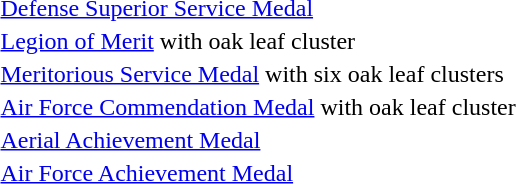<table>
<tr>
<td></td>
<td><a href='#'>Defense Superior Service Medal</a></td>
</tr>
<tr>
<td></td>
<td><a href='#'>Legion of Merit</a> with oak leaf cluster</td>
</tr>
<tr>
<td></td>
<td><a href='#'>Meritorious Service Medal</a> with six oak leaf clusters</td>
</tr>
<tr>
<td></td>
<td><a href='#'>Air Force Commendation Medal</a> with oak leaf cluster</td>
</tr>
<tr>
<td></td>
<td><a href='#'>Aerial Achievement Medal</a></td>
</tr>
<tr>
<td></td>
<td><a href='#'>Air Force Achievement Medal</a></td>
</tr>
</table>
